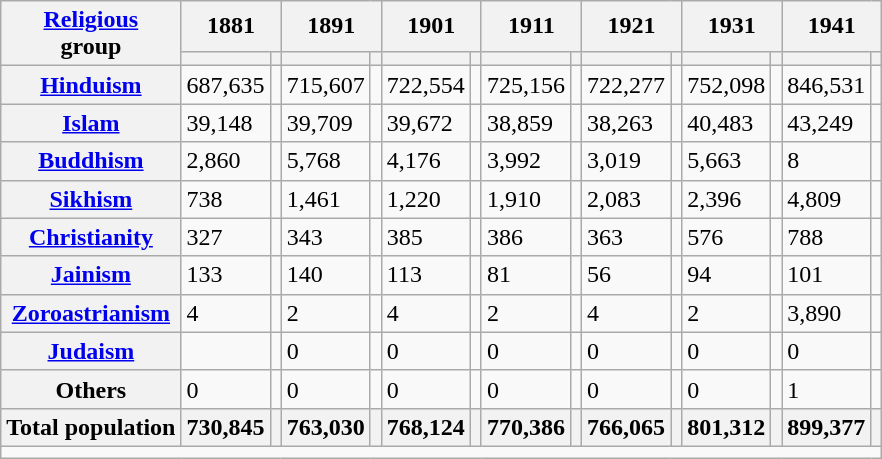<table class="wikitable sortable">
<tr>
<th rowspan="2"><a href='#'>Religious</a><br>group</th>
<th colspan="2">1881</th>
<th colspan="2">1891</th>
<th colspan="2">1901</th>
<th colspan="2">1911</th>
<th colspan="2">1921</th>
<th colspan="2">1931</th>
<th colspan="2">1941</th>
</tr>
<tr>
<th><a href='#'></a></th>
<th></th>
<th></th>
<th></th>
<th></th>
<th></th>
<th></th>
<th></th>
<th></th>
<th></th>
<th></th>
<th></th>
<th></th>
<th></th>
</tr>
<tr>
<th><a href='#'>Hinduism</a> </th>
<td>687,635</td>
<td></td>
<td>715,607</td>
<td></td>
<td>722,554</td>
<td></td>
<td>725,156</td>
<td></td>
<td>722,277</td>
<td></td>
<td>752,098</td>
<td></td>
<td>846,531</td>
<td></td>
</tr>
<tr>
<th><a href='#'>Islam</a> </th>
<td>39,148</td>
<td></td>
<td>39,709</td>
<td></td>
<td>39,672</td>
<td></td>
<td>38,859</td>
<td></td>
<td>38,263</td>
<td></td>
<td>40,483</td>
<td></td>
<td>43,249</td>
<td></td>
</tr>
<tr>
<th><a href='#'>Buddhism</a> </th>
<td>2,860</td>
<td></td>
<td>5,768</td>
<td></td>
<td>4,176</td>
<td></td>
<td>3,992</td>
<td></td>
<td>3,019</td>
<td></td>
<td>5,663</td>
<td></td>
<td>8</td>
<td></td>
</tr>
<tr>
<th><a href='#'>Sikhism</a> </th>
<td>738</td>
<td></td>
<td>1,461</td>
<td></td>
<td>1,220</td>
<td></td>
<td>1,910</td>
<td></td>
<td>2,083</td>
<td></td>
<td>2,396</td>
<td></td>
<td>4,809</td>
<td></td>
</tr>
<tr>
<th><a href='#'>Christianity</a> </th>
<td>327</td>
<td></td>
<td>343</td>
<td></td>
<td>385</td>
<td></td>
<td>386</td>
<td></td>
<td>363</td>
<td></td>
<td>576</td>
<td></td>
<td>788</td>
<td></td>
</tr>
<tr>
<th><a href='#'>Jainism</a> </th>
<td>133</td>
<td></td>
<td>140</td>
<td></td>
<td>113</td>
<td></td>
<td>81</td>
<td></td>
<td>56</td>
<td></td>
<td>94</td>
<td></td>
<td>101</td>
<td></td>
</tr>
<tr>
<th><a href='#'>Zoroastrianism</a> </th>
<td>4</td>
<td></td>
<td>2</td>
<td></td>
<td>4</td>
<td></td>
<td>2</td>
<td></td>
<td>4</td>
<td></td>
<td>2</td>
<td></td>
<td>3,890</td>
<td></td>
</tr>
<tr>
<th><a href='#'>Judaism</a> </th>
<td></td>
<td></td>
<td>0</td>
<td></td>
<td>0</td>
<td></td>
<td>0</td>
<td></td>
<td>0</td>
<td></td>
<td>0</td>
<td></td>
<td>0</td>
<td></td>
</tr>
<tr>
<th>Others</th>
<td>0</td>
<td></td>
<td>0</td>
<td></td>
<td>0</td>
<td></td>
<td>0</td>
<td></td>
<td>0</td>
<td></td>
<td>0</td>
<td></td>
<td>1</td>
<td></td>
</tr>
<tr>
<th>Total population</th>
<th>730,845</th>
<th></th>
<th>763,030</th>
<th></th>
<th>768,124</th>
<th></th>
<th>770,386</th>
<th></th>
<th>766,065</th>
<th></th>
<th>801,312</th>
<th></th>
<th>899,377</th>
<th></th>
</tr>
<tr class="sortbottom">
<td colspan="15"></td>
</tr>
</table>
